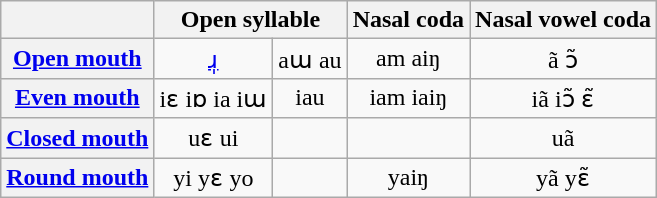<table class="wikitable" border="1" style="text-align:center">
<tr>
<th></th>
<th colspan="2">Open syllable</th>
<th>Nasal coda</th>
<th>Nasal vowel coda</th>
</tr>
<tr>
<th><a href='#'>Open mouth</a></th>
<td><a href='#'>ɹ̩</a>     </td>
<td>aɯ  au</td>
<td>am aiŋ </td>
<td>ã ɔ̃</td>
</tr>
<tr>
<th><a href='#'>Even mouth</a></th>
<td> iɛ iɒ ia iɯ</td>
<td>iau</td>
<td>iam		iaiŋ</td>
<td>iã iɔ̃ ɛ̃</td>
</tr>
<tr>
<th><a href='#'>Closed mouth</a></th>
<td> uɛ ui </td>
<td></td>
<td></td>
<td>uã</td>
</tr>
<tr>
<th><a href='#'>Round mouth</a></th>
<td> yi yɛ yo</td>
<td></td>
<td>yaiŋ</td>
<td>yã yɛ̃</td>
</tr>
</table>
